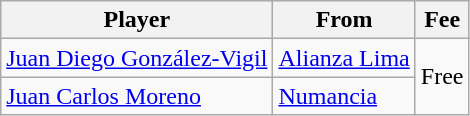<table class="wikitable">
<tr>
<th>Player</th>
<th>From</th>
<th>Fee</th>
</tr>
<tr>
<td> <a href='#'>Juan Diego González-Vigil</a></td>
<td> <a href='#'>Alianza Lima</a></td>
<td rowspan="2">Free</td>
</tr>
<tr>
<td> <a href='#'>Juan Carlos Moreno</a></td>
<td> <a href='#'>Numancia</a></td>
</tr>
</table>
